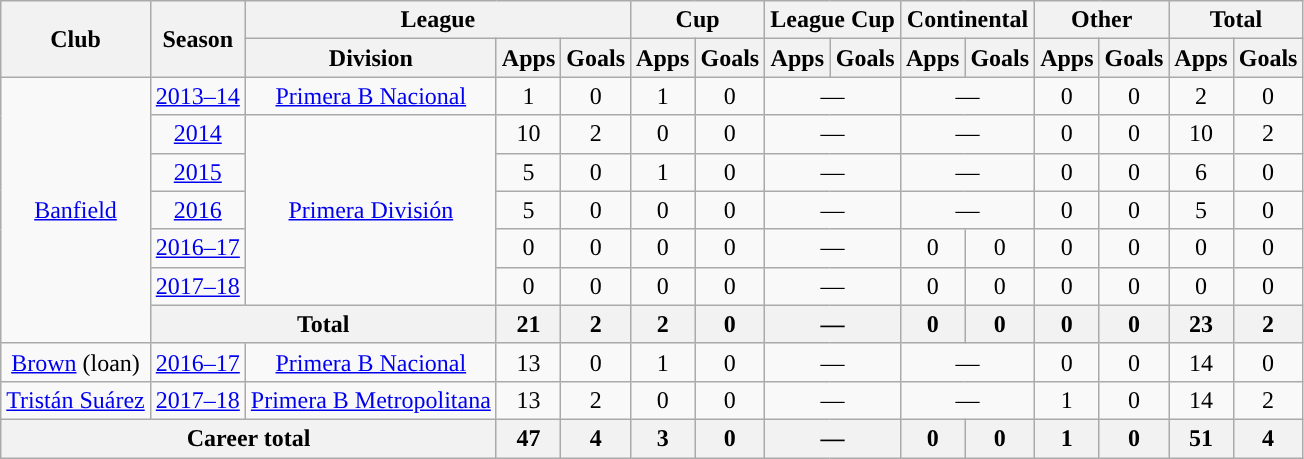<table class="wikitable" style="text-align:center">
<tr>
<th rowspan="2">Club</th>
<th rowspan="2">Season</th>
<th colspan="3">League</th>
<th colspan="2">Cup</th>
<th colspan="2">League Cup</th>
<th colspan="2">Continental</th>
<th colspan="2">Other</th>
<th colspan="2">Total</th>
</tr>
<tr>
<th>Division</th>
<th>Apps</th>
<th>Goals</th>
<th>Apps</th>
<th>Goals</th>
<th>Apps</th>
<th>Goals</th>
<th>Apps</th>
<th>Goals</th>
<th>Apps</th>
<th>Goals</th>
<th>Apps</th>
<th>Goals</th>
</tr>
<tr>
<td rowspan="7"><a href='#'>Banfield</a></td>
<td><a href='#'>2013–14</a></td>
<td rowspan="1"><a href='#'>Primera B Nacional</a></td>
<td>1</td>
<td>0</td>
<td>1</td>
<td>0</td>
<td colspan="2">—</td>
<td colspan="2">—</td>
<td>0</td>
<td>0</td>
<td>2</td>
<td>0</td>
</tr>
<tr>
<td><a href='#'>2014</a></td>
<td rowspan="5"><a href='#'>Primera División</a></td>
<td>10</td>
<td>2</td>
<td>0</td>
<td>0</td>
<td colspan="2">—</td>
<td colspan="2">—</td>
<td>0</td>
<td>0</td>
<td>10</td>
<td>2</td>
</tr>
<tr>
<td><a href='#'>2015</a></td>
<td>5</td>
<td>0</td>
<td>1</td>
<td>0</td>
<td colspan="2">—</td>
<td colspan="2">—</td>
<td>0</td>
<td>0</td>
<td>6</td>
<td>0</td>
</tr>
<tr>
<td><a href='#'>2016</a></td>
<td>5</td>
<td>0</td>
<td>0</td>
<td>0</td>
<td colspan="2">—</td>
<td colspan="2">—</td>
<td>0</td>
<td>0</td>
<td>5</td>
<td>0</td>
</tr>
<tr>
<td><a href='#'>2016–17</a></td>
<td>0</td>
<td>0</td>
<td>0</td>
<td>0</td>
<td colspan="2">—</td>
<td>0</td>
<td>0</td>
<td>0</td>
<td>0</td>
<td>0</td>
<td>0</td>
</tr>
<tr>
<td><a href='#'>2017–18</a></td>
<td>0</td>
<td>0</td>
<td>0</td>
<td>0</td>
<td colspan="2">—</td>
<td>0</td>
<td>0</td>
<td>0</td>
<td>0</td>
<td>0</td>
<td>0</td>
</tr>
<tr>
<th colspan="2">Total</th>
<th>21</th>
<th>2</th>
<th>2</th>
<th>0</th>
<th colspan="2">—</th>
<th>0</th>
<th>0</th>
<th>0</th>
<th>0</th>
<th>23</th>
<th>2</th>
</tr>
<tr>
<td rowspan="1"><a href='#'>Brown</a> (loan)</td>
<td><a href='#'>2016–17</a></td>
<td rowspan="1"><a href='#'>Primera B Nacional</a></td>
<td>13</td>
<td>0</td>
<td>1</td>
<td>0</td>
<td colspan="2">—</td>
<td colspan="2">—</td>
<td>0</td>
<td>0</td>
<td>14</td>
<td>0</td>
</tr>
<tr>
<td rowspan="1"><a href='#'>Tristán Suárez</a></td>
<td><a href='#'>2017–18</a></td>
<td rowspan="1"><a href='#'>Primera B Metropolitana</a></td>
<td>13</td>
<td>2</td>
<td>0</td>
<td>0</td>
<td colspan="2">—</td>
<td colspan="2">—</td>
<td>1</td>
<td>0</td>
<td>14</td>
<td>2</td>
</tr>
<tr>
<th colspan="3">Career total</th>
<th>47</th>
<th>4</th>
<th>3</th>
<th>0</th>
<th colspan="2">—</th>
<th>0</th>
<th>0</th>
<th>1</th>
<th>0</th>
<th>51</th>
<th>4</th>
</tr>
</table>
